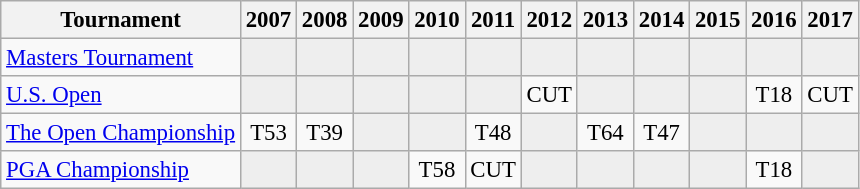<table class="wikitable" style="font-size:95%;text-align:center;">
<tr>
<th>Tournament</th>
<th>2007</th>
<th>2008</th>
<th>2009</th>
<th>2010</th>
<th>2011</th>
<th>2012</th>
<th>2013</th>
<th>2014</th>
<th>2015</th>
<th>2016</th>
<th>2017</th>
</tr>
<tr>
<td align=left><a href='#'>Masters Tournament</a></td>
<td style="background:#eeeeee;"></td>
<td style="background:#eeeeee;"></td>
<td style="background:#eeeeee;"></td>
<td style="background:#eeeeee;"></td>
<td style="background:#eeeeee;"></td>
<td style="background:#eeeeee;"></td>
<td style="background:#eeeeee;"></td>
<td style="background:#eeeeee;"></td>
<td style="background:#eeeeee;"></td>
<td style="background:#eeeeee;"></td>
<td style="background:#eeeeee;"></td>
</tr>
<tr>
<td align=left><a href='#'>U.S. Open</a></td>
<td style="background:#eeeeee;"></td>
<td style="background:#eeeeee;"></td>
<td style="background:#eeeeee;"></td>
<td style="background:#eeeeee;"></td>
<td style="background:#eeeeee;"></td>
<td>CUT</td>
<td style="background:#eeeeee;"></td>
<td style="background:#eeeeee;"></td>
<td style="background:#eeeeee;"></td>
<td>T18</td>
<td>CUT</td>
</tr>
<tr>
<td align=left><a href='#'>The Open Championship</a></td>
<td>T53</td>
<td>T39</td>
<td style="background:#eeeeee;"></td>
<td style="background:#eeeeee;"></td>
<td>T48</td>
<td style="background:#eeeeee;"></td>
<td>T64</td>
<td>T47</td>
<td style="background:#eeeeee;"></td>
<td style="background:#eeeeee;"></td>
<td style="background:#eeeeee;"></td>
</tr>
<tr>
<td align=left><a href='#'>PGA Championship</a></td>
<td style="background:#eeeeee;"></td>
<td style="background:#eeeeee;"></td>
<td style="background:#eeeeee;"></td>
<td>T58</td>
<td>CUT</td>
<td style="background:#eeeeee;"></td>
<td style="background:#eeeeee;"></td>
<td style="background:#eeeeee;"></td>
<td style="background:#eeeeee;"></td>
<td>T18</td>
<td style="background:#eeeeee;"></td>
</tr>
</table>
